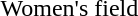<table>
<tr>
<td nowrap>Women's field</td>
<td></td>
<td></td>
<td></td>
</tr>
<tr>
</tr>
</table>
